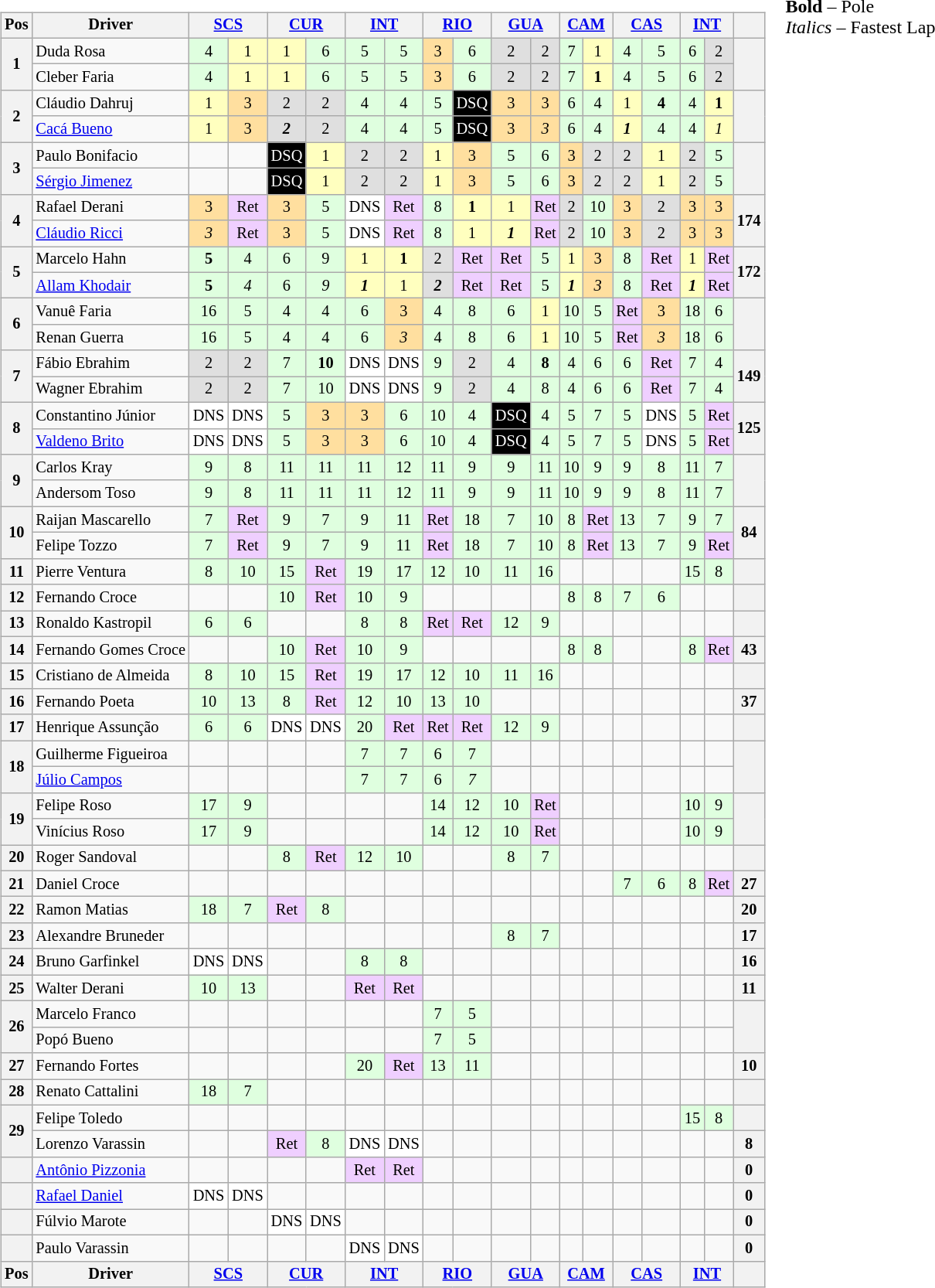<table>
<tr>
<td valign="top"><br><table class="wikitable" style="font-size:85%; text-align:center">
<tr valign="top">
<th valign="middle">Pos</th>
<th valign="middle">Driver</th>
<th colspan=2><a href='#'>SCS</a></th>
<th colspan=2><a href='#'>CUR</a></th>
<th colspan=2><a href='#'>INT</a></th>
<th colspan=2><a href='#'>RIO</a></th>
<th colspan=2><a href='#'>GUA</a></th>
<th colspan=2><a href='#'>CAM</a></th>
<th colspan=2><a href='#'>CAS</a></th>
<th colspan=2><a href='#'>INT</a></th>
<th valign="middle"></th>
</tr>
<tr>
<th rowspan=2>1</th>
<td align=left>Duda Rosa</td>
<td style="background:#DFFFDF;">4</td>
<td style="background:#FFFFBF;">1</td>
<td style="background:#FFFFBF;">1</td>
<td style="background:#DFFFDF;">6</td>
<td style="background:#DFFFDF;">5</td>
<td style="background:#DFFFDF;">5</td>
<td style="background:#FFDF9F;">3</td>
<td style="background:#DFFFDF;">6</td>
<td style="background:#DFDFDF;">2</td>
<td style="background:#DFDFDF;">2</td>
<td style="background:#DFFFDF;">7</td>
<td style="background:#FFFFBF;">1</td>
<td style="background:#DFFFDF;">4</td>
<td style="background:#DFFFDF;">5</td>
<td style="background:#DFFFDF;">6</td>
<td style="background:#DFDFDF;">2</td>
<th rowspan=2></th>
</tr>
<tr>
<td align=left>Cleber Faria</td>
<td style="background:#DFFFDF;">4</td>
<td style="background:#FFFFBF;">1</td>
<td style="background:#FFFFBF;">1</td>
<td style="background:#DFFFDF;">6</td>
<td style="background:#DFFFDF;">5</td>
<td style="background:#DFFFDF;">5</td>
<td style="background:#FFDF9F;">3</td>
<td style="background:#DFFFDF;">6</td>
<td style="background:#DFDFDF;">2</td>
<td style="background:#DFDFDF;">2</td>
<td style="background:#DFFFDF;">7</td>
<td style="background:#FFFFBF;"><strong>1</strong></td>
<td style="background:#DFFFDF;">4</td>
<td style="background:#DFFFDF;">5</td>
<td style="background:#DFFFDF;">6</td>
<td style="background:#DFDFDF;">2</td>
</tr>
<tr>
<th rowspan=2>2</th>
<td align=left>Cláudio Dahruj</td>
<td style="background:#FFFFBF;">1</td>
<td style="background:#FFDF9F;">3</td>
<td style="background:#DFDFDF;">2</td>
<td style="background:#DFDFDF;">2</td>
<td style="background:#DFFFDF;">4</td>
<td style="background:#DFFFDF;">4</td>
<td style="background:#DFFFDF;">5</td>
<td style="background:black; color:white;">DSQ</td>
<td style="background:#FFDF9F;">3</td>
<td style="background:#FFDF9F;">3</td>
<td style="background:#DFFFDF;">6</td>
<td style="background:#DFFFDF;">4</td>
<td style="background:#FFFFBF;">1</td>
<td style="background:#DFFFDF;"><strong>4</strong></td>
<td style="background:#DFFFDF;">4</td>
<td style="background:#FFFFBF;"><strong>1</strong></td>
<th rowspan=2></th>
</tr>
<tr>
<td align=left><a href='#'>Cacá Bueno</a></td>
<td style="background:#FFFFBF;">1</td>
<td style="background:#FFDF9F;">3</td>
<td style="background:#DFDFDF;"><strong><em>2</em></strong></td>
<td style="background:#DFDFDF;">2</td>
<td style="background:#DFFFDF;">4</td>
<td style="background:#DFFFDF;">4</td>
<td style="background:#DFFFDF;">5</td>
<td style="background:black; color:white;">DSQ</td>
<td style="background:#FFDF9F;">3</td>
<td style="background:#FFDF9F;"><em>3</em></td>
<td style="background:#DFFFDF;">6</td>
<td style="background:#DFFFDF;">4</td>
<td style="background:#FFFFBF;"><strong><em>1</em></strong></td>
<td style="background:#DFFFDF;">4</td>
<td style="background:#DFFFDF;">4</td>
<td style="background:#FFFFBF;"><em>1</em></td>
</tr>
<tr>
<th rowspan=2>3</th>
<td align=left>Paulo Bonifacio</td>
<td></td>
<td></td>
<td style="background:black; color:white;">DSQ</td>
<td style="background:#FFFFBF;">1</td>
<td style="background:#DFDFDF;">2</td>
<td style="background:#DFDFDF;">2</td>
<td style="background:#FFFFBF;">1</td>
<td style="background:#FFDF9F;">3</td>
<td style="background:#DFFFDF;">5</td>
<td style="background:#DFFFDF;">6</td>
<td style="background:#FFDF9F;">3</td>
<td style="background:#DFDFDF;">2</td>
<td style="background:#DFDFDF;">2</td>
<td style="background:#FFFFBF;">1</td>
<td style="background:#DFDFDF;">2</td>
<td style="background:#DFFFDF;">5</td>
<th rowspan=2></th>
</tr>
<tr>
<td align=left><a href='#'>Sérgio Jimenez</a></td>
<td></td>
<td></td>
<td style="background:black; color:white;">DSQ</td>
<td style="background:#FFFFBF;">1</td>
<td style="background:#DFDFDF;">2</td>
<td style="background:#DFDFDF;">2</td>
<td style="background:#FFFFBF;">1</td>
<td style="background:#FFDF9F;">3</td>
<td style="background:#DFFFDF;">5</td>
<td style="background:#DFFFDF;">6</td>
<td style="background:#FFDF9F;">3</td>
<td style="background:#DFDFDF;">2</td>
<td style="background:#DFDFDF;">2</td>
<td style="background:#FFFFBF;">1</td>
<td style="background:#DFDFDF;">2</td>
<td style="background:#DFFFDF;">5</td>
</tr>
<tr>
<th rowspan=2>4</th>
<td align=left>Rafael Derani</td>
<td style="background:#FFDF9F;">3</td>
<td style="background:#EFCFFF;">Ret</td>
<td style="background:#FFDF9F;">3</td>
<td style="background:#DFFFDF;">5</td>
<td style="background:#FFFFFF;">DNS</td>
<td style="background:#EFCFFF;">Ret</td>
<td style="background:#DFFFDF;">8</td>
<td style="background:#FFFFBF;"><strong>1</strong></td>
<td style="background:#FFFFBF;">1</td>
<td style="background:#EFCFFF;">Ret</td>
<td style="background:#DFDFDF;">2</td>
<td style="background:#DFFFDF;">10</td>
<td style="background:#FFDF9F;">3</td>
<td style="background:#DFDFDF;">2</td>
<td style="background:#FFDF9F;">3</td>
<td style="background:#FFDF9F;">3</td>
<th rowspan=2>174</th>
</tr>
<tr>
<td align=left><a href='#'>Cláudio Ricci</a></td>
<td style="background:#FFDF9F;"><em>3</em></td>
<td style="background:#EFCFFF;">Ret</td>
<td style="background:#FFDF9F;">3</td>
<td style="background:#DFFFDF;">5</td>
<td style="background:#FFFFFF;">DNS</td>
<td style="background:#EFCFFF;">Ret</td>
<td style="background:#DFFFDF;">8</td>
<td style="background:#FFFFBF;">1</td>
<td style="background:#FFFFBF;"><strong><em>1</em></strong></td>
<td style="background:#EFCFFF;">Ret</td>
<td style="background:#DFDFDF;">2</td>
<td style="background:#DFFFDF;">10</td>
<td style="background:#FFDF9F;">3</td>
<td style="background:#DFDFDF;">2</td>
<td style="background:#FFDF9F;">3</td>
<td style="background:#FFDF9F;">3</td>
</tr>
<tr>
<th rowspan=2>5</th>
<td align=left>Marcelo Hahn</td>
<td style="background:#DFFFDF;"><strong>5</strong></td>
<td style="background:#DFFFDF;">4</td>
<td style="background:#DFFFDF;">6</td>
<td style="background:#DFFFDF;">9</td>
<td style="background:#FFFFBF;">1</td>
<td style="background:#FFFFBF;"><strong>1</strong></td>
<td style="background:#DFDFDF;">2</td>
<td style="background:#EFCFFF;">Ret</td>
<td style="background:#EFCFFF;">Ret</td>
<td style="background:#DFFFDF;">5</td>
<td style="background:#FFFFBF;">1</td>
<td style="background:#FFDF9F;">3</td>
<td style="background:#DFFFDF;">8</td>
<td style="background:#EFCFFF;">Ret</td>
<td style="background:#FFFFBF;">1</td>
<td style="background:#EFCFFF;">Ret</td>
<th rowspan=2>172</th>
</tr>
<tr>
<td align=left><a href='#'>Allam Khodair</a></td>
<td style="background:#DFFFDF;"><strong>5</strong></td>
<td style="background:#DFFFDF;"><em>4</em></td>
<td style="background:#DFFFDF;">6</td>
<td style="background:#DFFFDF;"><em>9</em></td>
<td style="background:#FFFFBF;"><strong><em>1</em></strong></td>
<td style="background:#FFFFBF;">1</td>
<td style="background:#DFDFDF;"><strong><em>2</em></strong></td>
<td style="background:#EFCFFF;">Ret</td>
<td style="background:#EFCFFF;">Ret</td>
<td style="background:#DFFFDF;">5</td>
<td style="background:#FFFFBF;"><strong><em>1</em></strong></td>
<td style="background:#FFDF9F;"><em>3</em></td>
<td style="background:#DFFFDF;">8</td>
<td style="background:#EFCFFF;">Ret</td>
<td style="background:#FFFFBF;"><strong><em>1</em></strong></td>
<td style="background:#EFCFFF;">Ret</td>
</tr>
<tr>
<th rowspan=2>6</th>
<td align=left>Vanuê Faria</td>
<td style="background:#DFFFDF;">16</td>
<td style="background:#DFFFDF;">5</td>
<td style="background:#DFFFDF;">4</td>
<td style="background:#DFFFDF;">4</td>
<td style="background:#DFFFDF;">6</td>
<td style="background:#FFDF9F;">3</td>
<td style="background:#DFFFDF;">4</td>
<td style="background:#DFFFDF;">8</td>
<td style="background:#DFFFDF;">6</td>
<td style="background:#FFFFBF;">1</td>
<td style="background:#DFFFDF;">10</td>
<td style="background:#DFFFDF;">5</td>
<td style="background:#EFCFFF;">Ret</td>
<td style="background:#FFDF9F;">3</td>
<td style="background:#DFFFDF;">18</td>
<td style="background:#DFFFDF;">6</td>
<th rowspan=2></th>
</tr>
<tr>
<td align=left>Renan Guerra</td>
<td style="background:#DFFFDF;">16</td>
<td style="background:#DFFFDF;">5</td>
<td style="background:#DFFFDF;">4</td>
<td style="background:#DFFFDF;">4</td>
<td style="background:#DFFFDF;">6</td>
<td style="background:#FFDF9F;"><em>3</em></td>
<td style="background:#DFFFDF;">4</td>
<td style="background:#DFFFDF;">8</td>
<td style="background:#DFFFDF;">6</td>
<td style="background:#FFFFBF;">1</td>
<td style="background:#DFFFDF;">10</td>
<td style="background:#DFFFDF;">5</td>
<td style="background:#EFCFFF;">Ret</td>
<td style="background:#FFDF9F;"><em>3</em></td>
<td style="background:#DFFFDF;">18</td>
<td style="background:#DFFFDF;">6</td>
</tr>
<tr>
<th rowspan=2>7</th>
<td align=left>Fábio Ebrahim</td>
<td style="background:#DFDFDF;">2</td>
<td style="background:#DFDFDF;">2</td>
<td style="background:#DFFFDF;">7</td>
<td style="background:#DFFFDF;"><strong>10</strong></td>
<td style="background:#FFFFFF;">DNS</td>
<td style="background:#FFFFFF;">DNS</td>
<td style="background:#DFFFDF;">9</td>
<td style="background:#DFDFDF;">2</td>
<td style="background:#DFFFDF;">4</td>
<td style="background:#DFFFDF;"><strong>8</strong></td>
<td style="background:#DFFFDF;">4</td>
<td style="background:#DFFFDF;">6</td>
<td style="background:#DFFFDF;">6</td>
<td style="background:#EFCFFF;">Ret</td>
<td style="background:#DFFFDF;">7</td>
<td style="background:#DFFFDF;">4</td>
<th rowspan=2>149</th>
</tr>
<tr>
<td align=left>Wagner Ebrahim</td>
<td style="background:#DFDFDF;">2</td>
<td style="background:#DFDFDF;">2</td>
<td style="background:#DFFFDF;">7</td>
<td style="background:#DFFFDF;">10</td>
<td style="background:#FFFFFF;">DNS</td>
<td style="background:#FFFFFF;">DNS</td>
<td style="background:#DFFFDF;">9</td>
<td style="background:#DFDFDF;">2</td>
<td style="background:#DFFFDF;">4</td>
<td style="background:#DFFFDF;">8</td>
<td style="background:#DFFFDF;">4</td>
<td style="background:#DFFFDF;">6</td>
<td style="background:#DFFFDF;">6</td>
<td style="background:#EFCFFF;">Ret</td>
<td style="background:#DFFFDF;">7</td>
<td style="background:#DFFFDF;">4</td>
</tr>
<tr>
<th rowspan=2>8</th>
<td align=left>Constantino Júnior</td>
<td style="background:#FFFFFF;">DNS</td>
<td style="background:#FFFFFF;">DNS</td>
<td style="background:#DFFFDF;">5</td>
<td style="background:#FFDF9F;">3</td>
<td style="background:#FFDF9F;">3</td>
<td style="background:#DFFFDF;">6</td>
<td style="background:#DFFFDF;">10</td>
<td style="background:#DFFFDF;">4</td>
<td style="background:black; color:white;">DSQ</td>
<td style="background:#DFFFDF;">4</td>
<td style="background:#DFFFDF;">5</td>
<td style="background:#DFFFDF;">7</td>
<td style="background:#DFFFDF;">5</td>
<td style="background:#FFFFFF;">DNS</td>
<td style="background:#DFFFDF;">5</td>
<td style="background:#EFCFFF;">Ret</td>
<th rowspan=2>125</th>
</tr>
<tr>
<td align=left><a href='#'>Valdeno Brito</a></td>
<td style="background:#FFFFFF;">DNS</td>
<td style="background:#FFFFFF;">DNS</td>
<td style="background:#DFFFDF;">5</td>
<td style="background:#FFDF9F;">3</td>
<td style="background:#FFDF9F;">3</td>
<td style="background:#DFFFDF;">6</td>
<td style="background:#DFFFDF;">10</td>
<td style="background:#DFFFDF;">4</td>
<td style="background:black; color:white;">DSQ</td>
<td style="background:#DFFFDF;">4</td>
<td style="background:#DFFFDF;">5</td>
<td style="background:#DFFFDF;">7</td>
<td style="background:#DFFFDF;">5</td>
<td style="background:#FFFFFF;">DNS</td>
<td style="background:#DFFFDF;">5</td>
<td style="background:#EFCFFF;">Ret</td>
</tr>
<tr>
<th rowspan=2>9</th>
<td align=left>Carlos Kray</td>
<td style="background:#DFFFDF;">9</td>
<td style="background:#DFFFDF;">8</td>
<td style="background:#DFFFDF;">11</td>
<td style="background:#DFFFDF;">11</td>
<td style="background:#DFFFDF;">11</td>
<td style="background:#DFFFDF;">12</td>
<td style="background:#DFFFDF;">11</td>
<td style="background:#DFFFDF;">9</td>
<td style="background:#DFFFDF;">9</td>
<td style="background:#DFFFDF;">11</td>
<td style="background:#DFFFDF;">10</td>
<td style="background:#DFFFDF;">9</td>
<td style="background:#DFFFDF;">9</td>
<td style="background:#DFFFDF;">8</td>
<td style="background:#DFFFDF;">11</td>
<td style="background:#DFFFDF;">7</td>
<th rowspan=2></th>
</tr>
<tr>
<td align=left>Andersom Toso</td>
<td style="background:#DFFFDF;">9</td>
<td style="background:#DFFFDF;">8</td>
<td style="background:#DFFFDF;">11</td>
<td style="background:#DFFFDF;">11</td>
<td style="background:#DFFFDF;">11</td>
<td style="background:#DFFFDF;">12</td>
<td style="background:#DFFFDF;">11</td>
<td style="background:#DFFFDF;">9</td>
<td style="background:#DFFFDF;">9</td>
<td style="background:#DFFFDF;">11</td>
<td style="background:#DFFFDF;">10</td>
<td style="background:#DFFFDF;">9</td>
<td style="background:#DFFFDF;">9</td>
<td style="background:#DFFFDF;">8</td>
<td style="background:#DFFFDF;">11</td>
<td style="background:#DFFFDF;">7</td>
</tr>
<tr>
<th rowspan=2>10</th>
<td align=left>Raijan Mascarello</td>
<td style="background:#DFFFDF;">7</td>
<td style="background:#EFCFFF;">Ret</td>
<td style="background:#DFFFDF;">9</td>
<td style="background:#DFFFDF;">7</td>
<td style="background:#DFFFDF;">9</td>
<td style="background:#DFFFDF;">11</td>
<td style="background:#EFCFFF;">Ret</td>
<td style="background:#DFFFDF;">18</td>
<td style="background:#DFFFDF;">7</td>
<td style="background:#DFFFDF;">10</td>
<td style="background:#DFFFDF;">8</td>
<td style="background:#EFCFFF;">Ret</td>
<td style="background:#DFFFDF;">13</td>
<td style="background:#DFFFDF;">7</td>
<td style="background:#DFFFDF;">9</td>
<td style="background:#DFFFDF;">7</td>
<th rowspan=2>84</th>
</tr>
<tr>
<td align=left>Felipe Tozzo</td>
<td style="background:#DFFFDF;">7</td>
<td style="background:#EFCFFF;">Ret</td>
<td style="background:#DFFFDF;">9</td>
<td style="background:#DFFFDF;">7</td>
<td style="background:#DFFFDF;">9</td>
<td style="background:#DFFFDF;">11</td>
<td style="background:#EFCFFF;">Ret</td>
<td style="background:#DFFFDF;">18</td>
<td style="background:#DFFFDF;">7</td>
<td style="background:#DFFFDF;">10</td>
<td style="background:#DFFFDF;">8</td>
<td style="background:#EFCFFF;">Ret</td>
<td style="background:#DFFFDF;">13</td>
<td style="background:#DFFFDF;">7</td>
<td style="background:#DFFFDF;">9</td>
<td style="background:#EFCFFF;">Ret</td>
</tr>
<tr>
<th>11</th>
<td align=left>Pierre Ventura</td>
<td style="background:#DFFFDF;">8</td>
<td style="background:#DFFFDF;">10</td>
<td style="background:#DFFFDF;">15</td>
<td style="background:#EFCFFF;">Ret</td>
<td style="background:#DFFFDF;">19</td>
<td style="background:#DFFFDF;">17</td>
<td style="background:#DFFFDF;">12</td>
<td style="background:#DFFFDF;">10</td>
<td style="background:#DFFFDF;">11</td>
<td style="background:#DFFFDF;">16</td>
<td></td>
<td></td>
<td></td>
<td></td>
<td style="background:#DFFFDF;">15</td>
<td style="background:#DFFFDF;">8</td>
<th></th>
</tr>
<tr>
<th>12</th>
<td align=left>Fernando Croce</td>
<td></td>
<td></td>
<td style="background:#DFFFDF;">10</td>
<td style="background:#EFCFFF;">Ret</td>
<td style="background:#DFFFDF;">10</td>
<td style="background:#DFFFDF;">9</td>
<td></td>
<td></td>
<td></td>
<td></td>
<td style="background:#DFFFDF;">8</td>
<td style="background:#DFFFDF;">8</td>
<td style="background:#DFFFDF;">7</td>
<td style="background:#DFFFDF;">6</td>
<td></td>
<td></td>
<th></th>
</tr>
<tr>
<th>13</th>
<td align=left>Ronaldo Kastropil</td>
<td style="background:#DFFFDF;">6</td>
<td style="background:#DFFFDF;">6</td>
<td></td>
<td></td>
<td style="background:#DFFFDF;">8</td>
<td style="background:#DFFFDF;">8</td>
<td style="background:#EFCFFF;">Ret</td>
<td style="background:#EFCFFF;">Ret</td>
<td style="background:#DFFFDF;">12</td>
<td style="background:#DFFFDF;">9</td>
<td></td>
<td></td>
<td></td>
<td></td>
<td></td>
<td></td>
<th></th>
</tr>
<tr>
<th>14</th>
<td align=left>Fernando Gomes Croce</td>
<td></td>
<td></td>
<td style="background:#DFFFDF;">10</td>
<td style="background:#EFCFFF;">Ret</td>
<td style="background:#DFFFDF;">10</td>
<td style="background:#DFFFDF;">9</td>
<td></td>
<td></td>
<td></td>
<td></td>
<td style="background:#DFFFDF;">8</td>
<td style="background:#DFFFDF;">8</td>
<td></td>
<td></td>
<td style="background:#DFFFDF;">8</td>
<td style="background:#EFCFFF;">Ret</td>
<th>43</th>
</tr>
<tr>
<th>15</th>
<td align=left>Cristiano de Almeida</td>
<td style="background:#DFFFDF;">8</td>
<td style="background:#DFFFDF;">10</td>
<td style="background:#DFFFDF;">15</td>
<td style="background:#EFCFFF;">Ret</td>
<td style="background:#DFFFDF;">19</td>
<td style="background:#DFFFDF;">17</td>
<td style="background:#DFFFDF;">12</td>
<td style="background:#DFFFDF;">10</td>
<td style="background:#DFFFDF;">11</td>
<td style="background:#DFFFDF;">16</td>
<td></td>
<td></td>
<td></td>
<td></td>
<td></td>
<td></td>
<th></th>
</tr>
<tr>
<th>16</th>
<td align=left>Fernando Poeta</td>
<td style="background:#DFFFDF;">10</td>
<td style="background:#DFFFDF;">13</td>
<td style="background:#DFFFDF;">8</td>
<td style="background:#EFCFFF;">Ret</td>
<td style="background:#DFFFDF;">12</td>
<td style="background:#DFFFDF;">10</td>
<td style="background:#DFFFDF;">13</td>
<td style="background:#DFFFDF;">10</td>
<td></td>
<td></td>
<td></td>
<td></td>
<td></td>
<td></td>
<td></td>
<td></td>
<th>37</th>
</tr>
<tr>
<th>17</th>
<td align=left>Henrique Assunção</td>
<td style="background:#DFFFDF;">6</td>
<td style="background:#DFFFDF;">6</td>
<td style="background:#FFFFFF;">DNS</td>
<td style="background:#FFFFFF;">DNS</td>
<td style="background:#DFFFDF;">20</td>
<td style="background:#EFCFFF;">Ret</td>
<td style="background:#EFCFFF;">Ret</td>
<td style="background:#EFCFFF;">Ret</td>
<td style="background:#DFFFDF;">12</td>
<td style="background:#DFFFDF;">9</td>
<td></td>
<td></td>
<td></td>
<td></td>
<td></td>
<td></td>
<th></th>
</tr>
<tr>
<th rowspan=2>18</th>
<td align=left>Guilherme Figueiroa</td>
<td></td>
<td></td>
<td></td>
<td></td>
<td style="background:#DFFFDF;">7</td>
<td style="background:#DFFFDF;">7</td>
<td style="background:#DFFFDF;">6</td>
<td style="background:#DFFFDF;">7</td>
<td></td>
<td></td>
<td></td>
<td></td>
<td></td>
<td></td>
<td></td>
<td></td>
<th rowspan=2></th>
</tr>
<tr>
<td align=left><a href='#'>Júlio Campos</a></td>
<td></td>
<td></td>
<td></td>
<td></td>
<td style="background:#DFFFDF;">7</td>
<td style="background:#DFFFDF;">7</td>
<td style="background:#DFFFDF;">6</td>
<td style="background:#DFFFDF;"><em>7</em></td>
<td></td>
<td></td>
<td></td>
<td></td>
<td></td>
<td></td>
<td></td>
<td></td>
</tr>
<tr>
<th rowspan=2>19</th>
<td align=left>Felipe Roso</td>
<td style="background:#DFFFDF;">17</td>
<td style="background:#DFFFDF;">9</td>
<td></td>
<td></td>
<td></td>
<td></td>
<td style="background:#DFFFDF;">14</td>
<td style="background:#DFFFDF;">12</td>
<td style="background:#DFFFDF;">10</td>
<td style="background:#EFCFFF;">Ret</td>
<td></td>
<td></td>
<td></td>
<td></td>
<td style="background:#DFFFDF;">10</td>
<td style="background:#DFFFDF;">9</td>
<th rowspan=2></th>
</tr>
<tr>
<td align=left>Vinícius Roso</td>
<td style="background:#DFFFDF;">17</td>
<td style="background:#DFFFDF;">9</td>
<td></td>
<td></td>
<td></td>
<td></td>
<td style="background:#DFFFDF;">14</td>
<td style="background:#DFFFDF;">12</td>
<td style="background:#DFFFDF;">10</td>
<td style="background:#EFCFFF;">Ret</td>
<td></td>
<td></td>
<td></td>
<td></td>
<td style="background:#DFFFDF;">10</td>
<td style="background:#DFFFDF;">9</td>
</tr>
<tr>
<th>20</th>
<td align=left>Roger Sandoval</td>
<td></td>
<td></td>
<td style="background:#DFFFDF;">8</td>
<td style="background:#EFCFFF;">Ret</td>
<td style="background:#DFFFDF;">12</td>
<td style="background:#DFFFDF;">10</td>
<td></td>
<td></td>
<td style="background:#DFFFDF;">8</td>
<td style="background:#DFFFDF;">7</td>
<td></td>
<td></td>
<td></td>
<td></td>
<td></td>
<td></td>
<th></th>
</tr>
<tr>
<th>21</th>
<td align=left>Daniel Croce</td>
<td></td>
<td></td>
<td></td>
<td></td>
<td></td>
<td></td>
<td></td>
<td></td>
<td></td>
<td></td>
<td></td>
<td></td>
<td style="background:#DFFFDF;">7</td>
<td style="background:#DFFFDF;">6</td>
<td style="background:#DFFFDF;">8</td>
<td style="background:#EFCFFF;">Ret</td>
<th>27</th>
</tr>
<tr>
<th>22</th>
<td align=left>Ramon Matias</td>
<td style="background:#DFFFDF;">18</td>
<td style="background:#DFFFDF;">7</td>
<td style="background:#EFCFFF;">Ret</td>
<td style="background:#DFFFDF;">8</td>
<td></td>
<td></td>
<td></td>
<td></td>
<td></td>
<td></td>
<td></td>
<td></td>
<td></td>
<td></td>
<td></td>
<td></td>
<th>20</th>
</tr>
<tr>
<th>23</th>
<td align=left>Alexandre Bruneder</td>
<td></td>
<td></td>
<td></td>
<td></td>
<td></td>
<td></td>
<td></td>
<td></td>
<td style="background:#DFFFDF;">8</td>
<td style="background:#DFFFDF;">7</td>
<td></td>
<td></td>
<td></td>
<td></td>
<td></td>
<td></td>
<th>17</th>
</tr>
<tr>
<th>24</th>
<td align=left>Bruno Garfinkel</td>
<td style="background:#FFFFFF;">DNS</td>
<td style="background:#FFFFFF;">DNS</td>
<td></td>
<td></td>
<td style="background:#DFFFDF;">8</td>
<td style="background:#DFFFDF;">8</td>
<td></td>
<td></td>
<td></td>
<td></td>
<td></td>
<td></td>
<td></td>
<td></td>
<td></td>
<td></td>
<th>16</th>
</tr>
<tr>
<th>25</th>
<td align=left>Walter Derani</td>
<td style="background:#DFFFDF;">10</td>
<td style="background:#DFFFDF;">13</td>
<td></td>
<td></td>
<td style="background:#EFCFFF;">Ret</td>
<td style="background:#EFCFFF;">Ret</td>
<td></td>
<td></td>
<td></td>
<td></td>
<td></td>
<td></td>
<td></td>
<td></td>
<td></td>
<td></td>
<th>11</th>
</tr>
<tr>
<th rowspan=2>26</th>
<td align=left>Marcelo Franco</td>
<td></td>
<td></td>
<td></td>
<td></td>
<td></td>
<td></td>
<td style="background:#DFFFDF;">7</td>
<td style="background:#DFFFDF;">5</td>
<td></td>
<td></td>
<td></td>
<td></td>
<td></td>
<td></td>
<td></td>
<td></td>
<th rowspan=2></th>
</tr>
<tr>
<td align=left>Popó Bueno</td>
<td></td>
<td></td>
<td></td>
<td></td>
<td></td>
<td></td>
<td style="background:#DFFFDF;">7</td>
<td style="background:#DFFFDF;">5</td>
<td></td>
<td></td>
<td></td>
<td></td>
<td></td>
<td></td>
<td></td>
<td></td>
</tr>
<tr>
<th>27</th>
<td align=left>Fernando Fortes</td>
<td></td>
<td></td>
<td></td>
<td></td>
<td style="background:#DFFFDF;">20</td>
<td style="background:#EFCFFF;">Ret</td>
<td style="background:#DFFFDF;">13</td>
<td style="background:#DFFFDF;">11</td>
<td></td>
<td></td>
<td></td>
<td></td>
<td></td>
<td></td>
<td></td>
<td></td>
<th>10</th>
</tr>
<tr>
<th>28</th>
<td align=left>Renato Cattalini</td>
<td style="background:#DFFFDF;">18</td>
<td style="background:#DFFFDF;">7</td>
<td></td>
<td></td>
<td></td>
<td></td>
<td></td>
<td></td>
<td></td>
<td></td>
<td></td>
<td></td>
<td></td>
<td></td>
<td></td>
<td></td>
<th></th>
</tr>
<tr>
<th rowspan=2>29</th>
<td align=left>Felipe Toledo</td>
<td></td>
<td></td>
<td></td>
<td></td>
<td></td>
<td></td>
<td></td>
<td></td>
<td></td>
<td></td>
<td></td>
<td></td>
<td></td>
<td></td>
<td style="background:#DFFFDF;">15</td>
<td style="background:#DFFFDF;">8</td>
<th></th>
</tr>
<tr>
<td align=left>Lorenzo Varassin</td>
<td></td>
<td></td>
<td style="background:#EFCFFF;">Ret</td>
<td style="background:#DFFFDF;">8</td>
<td style="background:#FFFFFF;">DNS</td>
<td style="background:#FFFFFF;">DNS</td>
<td></td>
<td></td>
<td></td>
<td></td>
<td></td>
<td></td>
<td></td>
<td></td>
<td></td>
<td></td>
<th>8</th>
</tr>
<tr>
<th></th>
<td align=left><a href='#'>Antônio Pizzonia</a></td>
<td></td>
<td></td>
<td></td>
<td></td>
<td style="background:#EFCFFF;">Ret</td>
<td style="background:#EFCFFF;">Ret</td>
<td></td>
<td></td>
<td></td>
<td></td>
<td></td>
<td></td>
<td></td>
<td></td>
<td></td>
<td></td>
<th>0</th>
</tr>
<tr>
<th></th>
<td align=left><a href='#'>Rafael Daniel</a></td>
<td style="background:#FFFFFF;">DNS</td>
<td style="background:#FFFFFF;">DNS</td>
<td></td>
<td></td>
<td></td>
<td></td>
<td></td>
<td></td>
<td></td>
<td></td>
<td></td>
<td></td>
<td></td>
<td></td>
<td></td>
<td></td>
<th>0</th>
</tr>
<tr>
<th></th>
<td align=left>Fúlvio Marote</td>
<td></td>
<td></td>
<td style="background:#FFFFFF;">DNS</td>
<td style="background:#FFFFFF;">DNS</td>
<td></td>
<td></td>
<td></td>
<td></td>
<td></td>
<td></td>
<td></td>
<td></td>
<td></td>
<td></td>
<td></td>
<td></td>
<th>0</th>
</tr>
<tr>
<th></th>
<td align=left>Paulo Varassin</td>
<td></td>
<td></td>
<td></td>
<td></td>
<td style="background:#FFFFFF;">DNS</td>
<td style="background:#FFFFFF;">DNS</td>
<td></td>
<td></td>
<td></td>
<td></td>
<td></td>
<td></td>
<td></td>
<td></td>
<td></td>
<td></td>
<th>0</th>
</tr>
<tr>
<th valign="middle">Pos</th>
<th valign="middle">Driver</th>
<th colspan=2><a href='#'>SCS</a></th>
<th colspan=2><a href='#'>CUR</a></th>
<th colspan=2><a href='#'>INT</a></th>
<th colspan=2><a href='#'>RIO</a></th>
<th colspan=2><a href='#'>GUA</a></th>
<th colspan=2><a href='#'>CAM</a></th>
<th colspan=2><a href='#'>CAS</a></th>
<th colspan=2><a href='#'>INT</a></th>
<th valign="middle"></th>
</tr>
</table>
</td>
<td valign="top"><br>
<span><strong>Bold</strong> – Pole<br>
<em>Italics</em> – Fastest Lap</span></td>
</tr>
</table>
